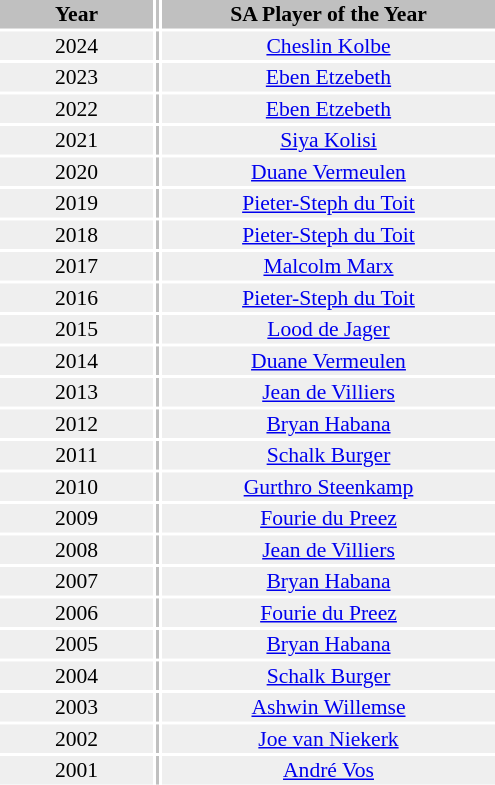<table class="toccolours" style="font-size: 90%;">
<tr>
<th bgcolor=silver width=100 align=center>Year</th>
<th bgcolor=silver></th>
<th bgcolor=silver width=220 align=center>SA Player of the Year</th>
</tr>
<tr align=center bgcolor="#EFEFEF">
<td>2024 </td>
<td bgcolor=silver></td>
<td><a href='#'>Cheslin Kolbe</a></td>
</tr>
<tr align=center bgcolor="#EFEFEF">
<td>2023 </td>
<td bgcolor=silver></td>
<td><a href='#'>Eben Etzebeth</a></td>
</tr>
<tr align=center bgcolor="#EFEFEF">
<td>2022 </td>
<td bgcolor=silver></td>
<td><a href='#'>Eben Etzebeth</a></td>
</tr>
<tr align=center bgcolor="#EFEFEF">
<td>2021 </td>
<td bgcolor=silver></td>
<td><a href='#'>Siya Kolisi</a></td>
</tr>
<tr align=center bgcolor="#EFEFEF">
<td>2020</td>
<td bgcolor=silver></td>
<td><a href='#'>Duane Vermeulen</a></td>
</tr>
<tr align=center bgcolor="#EFEFEF">
<td>2019</td>
<td bgcolor=silver></td>
<td><a href='#'>Pieter-Steph du Toit</a></td>
</tr>
<tr align=center bgcolor="#EFEFEF">
<td>2018</td>
<td bgcolor=silver></td>
<td><a href='#'>Pieter-Steph du Toit</a></td>
</tr>
<tr align=center bgcolor="#EFEFEF">
<td>2017</td>
<td bgcolor=silver></td>
<td><a href='#'>Malcolm Marx</a></td>
</tr>
<tr align=center bgcolor="#EFEFEF">
<td>2016</td>
<td bgcolor=silver></td>
<td><a href='#'>Pieter-Steph du Toit</a></td>
</tr>
<tr align=center bgcolor="#EFEFEF">
<td>2015</td>
<td bgcolor=silver></td>
<td><a href='#'>Lood de Jager</a></td>
</tr>
<tr align=center bgcolor="#EFEFEF">
<td>2014</td>
<td bgcolor=silver></td>
<td><a href='#'>Duane Vermeulen</a></td>
</tr>
<tr align=center bgcolor="#EFEFEF">
<td>2013</td>
<td bgcolor=silver></td>
<td><a href='#'>Jean de Villiers</a></td>
</tr>
<tr align=center bgcolor="#EFEFEF">
<td>2012</td>
<td bgcolor=silver></td>
<td><a href='#'>Bryan Habana</a></td>
</tr>
<tr align=center bgcolor="#EFEFEF">
<td>2011</td>
<td bgcolor=silver></td>
<td><a href='#'>Schalk Burger</a></td>
</tr>
<tr align=center bgcolor="#EFEFEF">
<td>2010</td>
<td bgcolor=silver></td>
<td><a href='#'>Gurthro Steenkamp</a></td>
</tr>
<tr align=center bgcolor="#EFEFEF">
<td>2009</td>
<td bgcolor=silver></td>
<td><a href='#'>Fourie du Preez</a></td>
</tr>
<tr align=center bgcolor="#EFEFEF">
<td>2008</td>
<td bgcolor=silver></td>
<td><a href='#'>Jean de Villiers</a></td>
</tr>
<tr align=center bgcolor="#EFEFEF">
<td>2007</td>
<td bgcolor=silver></td>
<td><a href='#'>Bryan Habana</a></td>
</tr>
<tr align=center bgcolor="#EFEFEF">
<td>2006</td>
<td bgcolor=silver></td>
<td><a href='#'>Fourie du Preez</a></td>
</tr>
<tr align=center bgcolor="#EFEFEF">
<td>2005</td>
<td bgcolor=silver></td>
<td><a href='#'>Bryan Habana</a></td>
</tr>
<tr align=center bgcolor="#EFEFEF">
<td>2004</td>
<td bgcolor=silver></td>
<td><a href='#'>Schalk Burger</a></td>
</tr>
<tr align=center bgcolor="#EFEFEF">
<td>2003</td>
<td bgcolor=silver></td>
<td><a href='#'>Ashwin Willemse</a></td>
</tr>
<tr align=center bgcolor="#EFEFEF">
<td>2002</td>
<td bgcolor=silver></td>
<td><a href='#'>Joe van Niekerk</a></td>
</tr>
<tr align=center bgcolor="#EFEFEF">
<td>2001</td>
<td bgcolor=silver></td>
<td><a href='#'>André Vos</a></td>
</tr>
</table>
